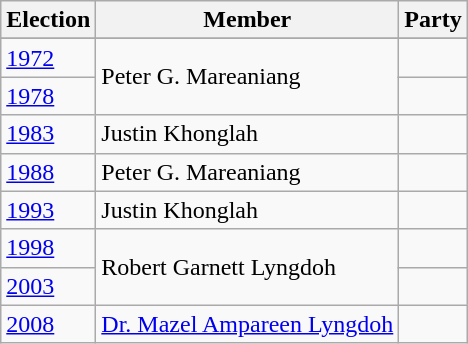<table class="wikitable sortable">
<tr>
<th>Election</th>
<th>Member</th>
<th colspan=2>Party</th>
</tr>
<tr>
</tr>
<tr>
</tr>
<tr>
</tr>
<tr>
</tr>
<tr>
<td><a href='#'>1972</a></td>
<td rowspan=2>Peter G. Mareaniang</td>
<td></td>
</tr>
<tr>
<td><a href='#'>1978</a></td>
<td></td>
</tr>
<tr>
<td><a href='#'>1983</a></td>
<td>Justin Khonglah</td>
<td></td>
</tr>
<tr>
<td><a href='#'>1988</a></td>
<td>Peter G. Mareaniang</td>
<td></td>
</tr>
<tr>
<td><a href='#'>1993</a></td>
<td>Justin Khonglah</td>
<td></td>
</tr>
<tr>
<td><a href='#'>1998</a></td>
<td rowspan=2>Robert Garnett Lyngdoh</td>
<td></td>
</tr>
<tr>
<td><a href='#'>2003</a></td>
</tr>
<tr>
<td><a href='#'>2008</a></td>
<td><a href='#'>Dr. Mazel Ampareen Lyngdoh</a></td>
<td></td>
</tr>
</table>
